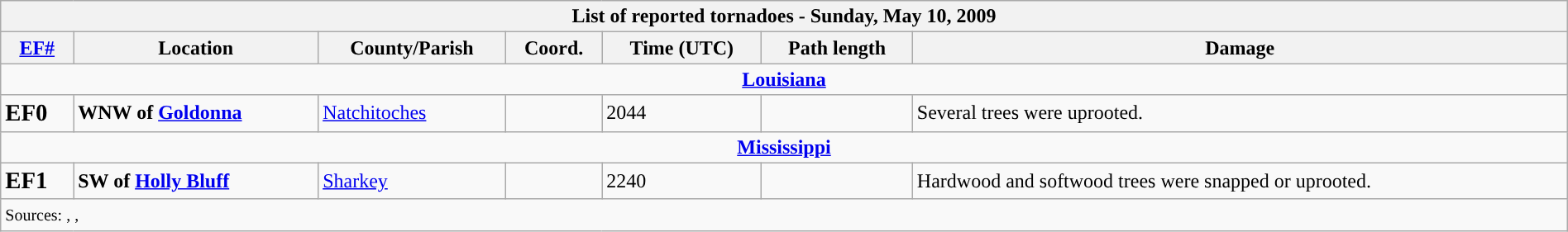<table class="wikitable collapsible" width="100%">
<tr>
<th colspan="7">List of reported tornadoes - Sunday, May 10, 2009</th>
</tr>
<tr>
<th><a href='#'>EF#</a></th>
<th>Location</th>
<th>County/Parish</th>
<th>Coord.</th>
<th>Time (UTC)</th>
<th>Path length</th>
<th>Damage</th>
</tr>
<tr>
<td colspan="7" align=center><strong><a href='#'>Louisiana</a></strong></td>
</tr>
<tr>
<td><big><strong>EF0</strong></big></td>
<td><strong>WNW of <a href='#'>Goldonna</a></strong></td>
<td><a href='#'>Natchitoches</a></td>
<td></td>
<td>2044</td>
<td></td>
<td>Several trees were uprooted.</td>
</tr>
<tr>
<td colspan="7" align=center><strong><a href='#'>Mississippi</a></strong></td>
</tr>
<tr>
<td><big><strong>EF1</strong></big></td>
<td><strong>SW of <a href='#'>Holly Bluff</a></strong></td>
<td><a href='#'>Sharkey</a></td>
<td></td>
<td>2240</td>
<td></td>
<td>Hardwood and softwood trees were snapped or uprooted.</td>
</tr>
<tr>
<td colspan="7"><small>Sources: , , </small></td>
</tr>
</table>
